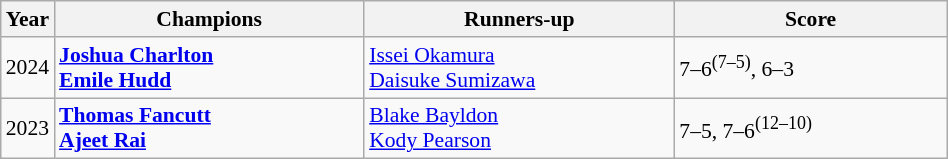<table class="wikitable" style="font-size:90%">
<tr>
<th>Year</th>
<th width="200">Champions</th>
<th width="200">Runners-up</th>
<th width="175">Score</th>
</tr>
<tr>
<td>2024</td>
<td> <strong><a href='#'>Joshua Charlton</a></strong><br> <strong><a href='#'>Emile Hudd</a></strong></td>
<td> <a href='#'>Issei Okamura</a><br> <a href='#'>Daisuke Sumizawa</a></td>
<td>7–6<sup>(7–5)</sup>, 6–3</td>
</tr>
<tr>
<td>2023</td>
<td> <strong><a href='#'>Thomas Fancutt</a></strong><br> <strong><a href='#'>Ajeet Rai</a></strong></td>
<td> <a href='#'>Blake Bayldon</a><br> <a href='#'>Kody Pearson</a></td>
<td>7–5, 7–6<sup>(12–10)</sup></td>
</tr>
</table>
